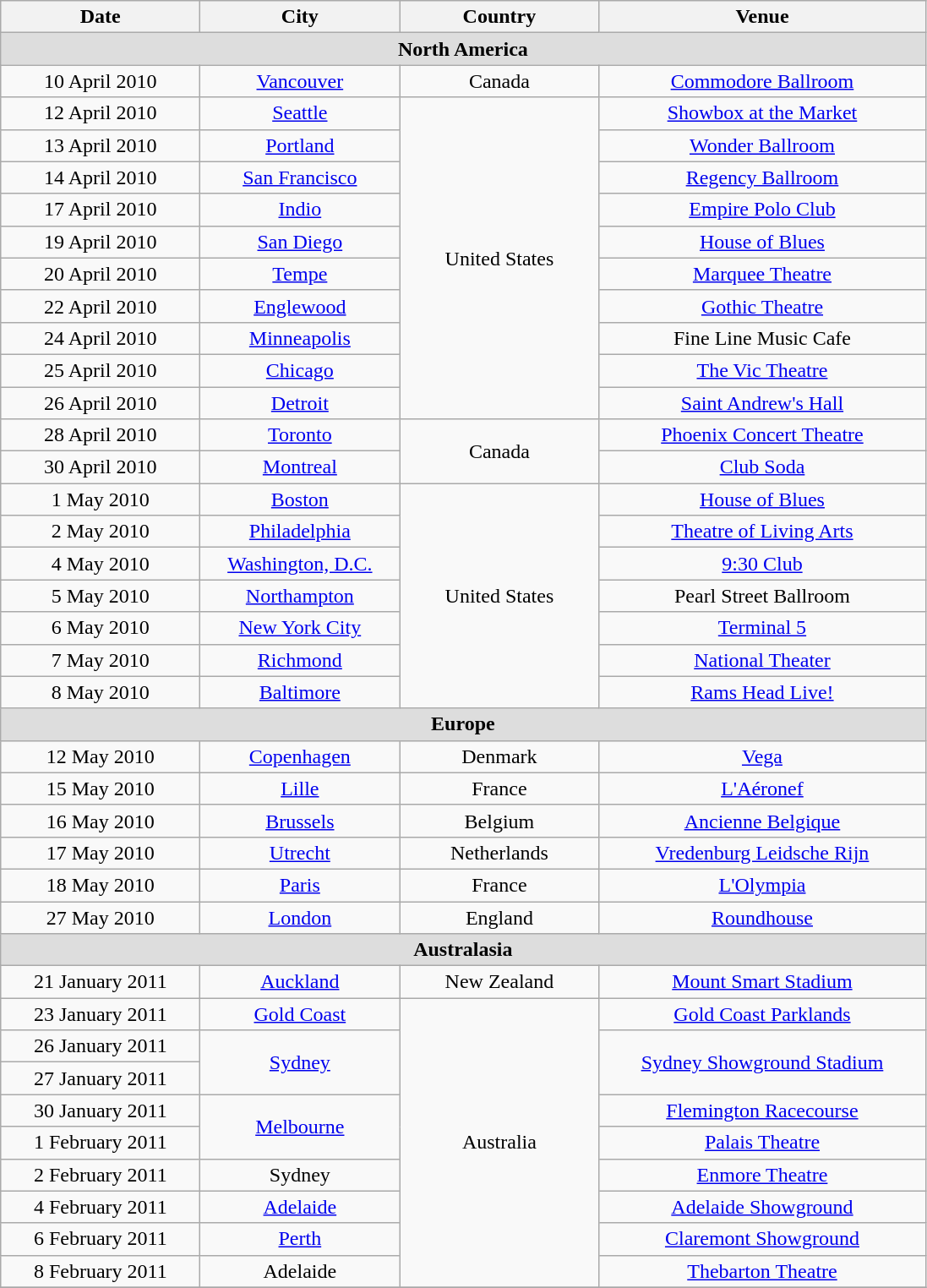<table class="wikitable" style="text-align:center">
<tr>
<th width="150px">Date</th>
<th width="150px">City</th>
<th width="150px">Country</th>
<th width="250px">Venue</th>
</tr>
<tr bgcolor="#DDDDDD">
<td colspan=4><strong>North America</strong></td>
</tr>
<tr>
<td>10 April 2010</td>
<td><a href='#'>Vancouver</a></td>
<td>Canada</td>
<td><a href='#'>Commodore Ballroom</a></td>
</tr>
<tr>
<td>12 April 2010</td>
<td><a href='#'>Seattle</a></td>
<td rowspan="10">United States</td>
<td><a href='#'>Showbox at the Market</a></td>
</tr>
<tr>
<td>13 April 2010</td>
<td><a href='#'>Portland</a></td>
<td><a href='#'>Wonder Ballroom</a></td>
</tr>
<tr>
<td>14 April 2010</td>
<td><a href='#'>San Francisco</a></td>
<td><a href='#'>Regency Ballroom</a></td>
</tr>
<tr>
<td>17 April 2010</td>
<td><a href='#'>Indio</a></td>
<td><a href='#'>Empire Polo Club</a></td>
</tr>
<tr>
<td>19 April 2010</td>
<td><a href='#'>San Diego</a></td>
<td><a href='#'>House of Blues</a></td>
</tr>
<tr>
<td>20 April 2010</td>
<td><a href='#'>Tempe</a></td>
<td><a href='#'>Marquee Theatre</a></td>
</tr>
<tr>
<td>22 April 2010</td>
<td><a href='#'>Englewood</a></td>
<td><a href='#'>Gothic Theatre</a></td>
</tr>
<tr>
<td>24 April 2010</td>
<td><a href='#'>Minneapolis</a></td>
<td>Fine Line Music Cafe</td>
</tr>
<tr>
<td>25 April 2010</td>
<td><a href='#'>Chicago</a></td>
<td><a href='#'>The Vic Theatre</a></td>
</tr>
<tr>
<td>26 April 2010</td>
<td><a href='#'>Detroit</a></td>
<td><a href='#'>Saint Andrew's Hall</a></td>
</tr>
<tr>
<td>28 April 2010</td>
<td><a href='#'>Toronto</a></td>
<td rowspan="2">Canada</td>
<td><a href='#'>Phoenix Concert Theatre</a></td>
</tr>
<tr>
<td>30 April 2010</td>
<td><a href='#'>Montreal</a></td>
<td><a href='#'>Club Soda</a></td>
</tr>
<tr>
<td>1 May 2010</td>
<td><a href='#'>Boston</a></td>
<td rowspan="7">United States</td>
<td><a href='#'>House of Blues</a></td>
</tr>
<tr>
<td>2 May 2010</td>
<td><a href='#'>Philadelphia</a></td>
<td><a href='#'>Theatre of Living Arts</a></td>
</tr>
<tr>
<td>4 May 2010</td>
<td><a href='#'>Washington, D.C.</a></td>
<td><a href='#'>9:30 Club</a></td>
</tr>
<tr>
<td>5 May 2010</td>
<td><a href='#'>Northampton</a></td>
<td>Pearl Street Ballroom</td>
</tr>
<tr>
<td>6 May 2010</td>
<td><a href='#'>New York City</a></td>
<td><a href='#'>Terminal 5</a></td>
</tr>
<tr>
<td>7 May 2010</td>
<td><a href='#'>Richmond</a></td>
<td><a href='#'>National Theater</a></td>
</tr>
<tr>
<td>8 May 2010</td>
<td><a href='#'>Baltimore</a></td>
<td><a href='#'>Rams Head Live!</a></td>
</tr>
<tr bgcolor="#DDDDDD">
<td colspan=4><strong>Europe</strong></td>
</tr>
<tr>
<td>12 May 2010</td>
<td><a href='#'>Copenhagen</a></td>
<td>Denmark</td>
<td><a href='#'>Vega</a></td>
</tr>
<tr>
<td>15 May 2010</td>
<td><a href='#'>Lille</a></td>
<td>France</td>
<td><a href='#'>L'Aéronef</a></td>
</tr>
<tr>
<td>16 May 2010</td>
<td><a href='#'>Brussels</a></td>
<td>Belgium</td>
<td><a href='#'>Ancienne Belgique</a></td>
</tr>
<tr>
<td>17 May 2010</td>
<td><a href='#'>Utrecht</a></td>
<td>Netherlands</td>
<td><a href='#'>Vredenburg Leidsche Rijn</a></td>
</tr>
<tr>
<td>18 May 2010</td>
<td><a href='#'>Paris</a></td>
<td>France</td>
<td><a href='#'>L'Olympia</a></td>
</tr>
<tr>
<td>27 May 2010</td>
<td><a href='#'>London</a></td>
<td>England</td>
<td><a href='#'>Roundhouse</a></td>
</tr>
<tr bgcolor="#DDDDDD">
<td colspan=4><strong>Australasia</strong></td>
</tr>
<tr>
<td>21 January 2011</td>
<td><a href='#'>Auckland</a></td>
<td>New Zealand</td>
<td><a href='#'>Mount Smart Stadium</a></td>
</tr>
<tr>
<td>23 January 2011</td>
<td><a href='#'>Gold Coast</a></td>
<td rowspan="9">Australia</td>
<td><a href='#'>Gold Coast Parklands</a></td>
</tr>
<tr>
<td>26 January 2011</td>
<td rowspan="2"><a href='#'>Sydney</a></td>
<td rowspan="2"><a href='#'>Sydney Showground Stadium</a></td>
</tr>
<tr>
<td>27 January 2011</td>
</tr>
<tr>
<td>30 January 2011</td>
<td rowspan="2"><a href='#'>Melbourne</a></td>
<td><a href='#'>Flemington Racecourse</a></td>
</tr>
<tr>
<td>1 February 2011</td>
<td><a href='#'>Palais Theatre</a></td>
</tr>
<tr>
<td>2 February 2011</td>
<td>Sydney</td>
<td><a href='#'>Enmore Theatre</a></td>
</tr>
<tr>
<td>4 February 2011</td>
<td><a href='#'>Adelaide</a></td>
<td><a href='#'>Adelaide Showground</a></td>
</tr>
<tr>
<td>6 February 2011</td>
<td><a href='#'>Perth</a></td>
<td><a href='#'>Claremont Showground</a></td>
</tr>
<tr>
<td>8 February 2011</td>
<td>Adelaide</td>
<td><a href='#'>Thebarton Theatre</a></td>
</tr>
<tr>
</tr>
</table>
